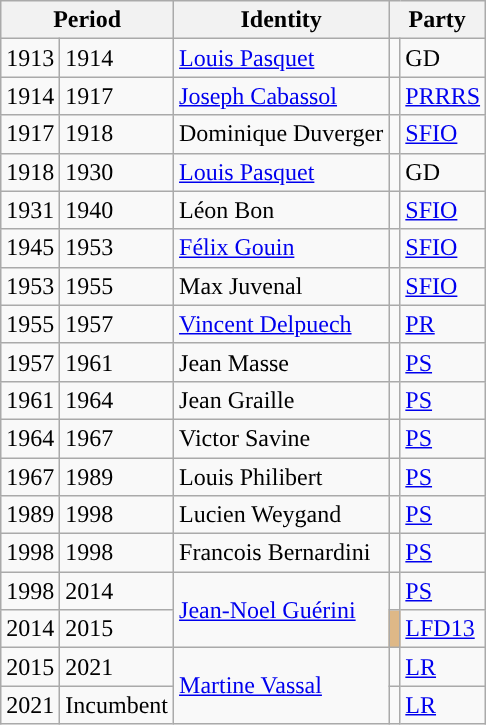<table class="wikitable">
<tr>
<th colspan="2">Period</th>
<th>Identity</th>
<th colspan="2">Party</th>
</tr>
<tr>
<td>1913</td>
<td>1914</td>
<td><a href='#'>Louis Pasquet</a></td>
<td style="background-color: "></td>
<td>GD</td>
</tr>
<tr>
<td>1914</td>
<td>1917</td>
<td><a href='#'>Joseph Cabassol</a></td>
<td style="background-color: "></td>
<td><a href='#'>PRRRS</a></td>
</tr>
<tr>
<td>1917</td>
<td>1918</td>
<td>Dominique Duverger</td>
<td style="background-color: "></td>
<td><a href='#'>SFIO</a></td>
</tr>
<tr>
<td>1918</td>
<td>1930</td>
<td><a href='#'>Louis Pasquet</a></td>
<td style="background-color: "></td>
<td>GD</td>
</tr>
<tr>
<td>1931</td>
<td>1940</td>
<td>Léon Bon</td>
<td style="background-color: "></td>
<td><a href='#'>SFIO</a></td>
</tr>
<tr>
<td>1945</td>
<td>1953</td>
<td><a href='#'>Félix Gouin</a></td>
<td style="background-color: "></td>
<td><a href='#'>SFIO</a></td>
</tr>
<tr>
<td>1953</td>
<td>1955</td>
<td>Max Juvenal</td>
<td style="background-color: "></td>
<td><a href='#'>SFIO</a></td>
</tr>
<tr>
<td>1955</td>
<td>1957</td>
<td><a href='#'>Vincent Delpuech</a></td>
<td style="background-color: "></td>
<td><a href='#'>PR</a></td>
</tr>
<tr>
<td>1957</td>
<td>1961</td>
<td>Jean Masse</td>
<td style="background-color: "></td>
<td><a href='#'>PS</a></td>
</tr>
<tr>
<td>1961</td>
<td>1964</td>
<td>Jean Graille</td>
<td style="background-color: "></td>
<td><a href='#'>PS</a></td>
</tr>
<tr>
<td>1964</td>
<td>1967</td>
<td>Victor Savine</td>
<td style="background-color: "></td>
<td><a href='#'>PS</a></td>
</tr>
<tr>
<td>1967</td>
<td>1989</td>
<td>Louis Philibert</td>
<td style="background-color: "></td>
<td><a href='#'>PS</a></td>
</tr>
<tr>
<td>1989</td>
<td>1998</td>
<td>Lucien Weygand</td>
<td style="background-color: "></td>
<td><a href='#'>PS</a></td>
</tr>
<tr>
<td>1998</td>
<td>1998</td>
<td>Francois Bernardini</td>
<td style="background-color: "></td>
<td><a href='#'>PS</a></td>
</tr>
<tr>
<td>1998</td>
<td>2014</td>
<td rowspan="2"><a href='#'>Jean-Noel Guérini</a></td>
<td style="background-color: "></td>
<td><a href='#'>PS</a></td>
</tr>
<tr>
<td>2014</td>
<td>2015</td>
<td bgcolor="#DEB887"></td>
<td><a href='#'>LFD13</a></td>
</tr>
<tr>
<td>2015</td>
<td>2021</td>
<td rowspan="2"><a href='#'>Martine Vassal</a></td>
<td style="background-color: "></td>
<td><a href='#'>LR</a></td>
</tr>
<tr>
<td>2021</td>
<td>Incumbent</td>
<td style="background-color: "></td>
<td><a href='#'>LR</a></td>
</tr>
</table>
